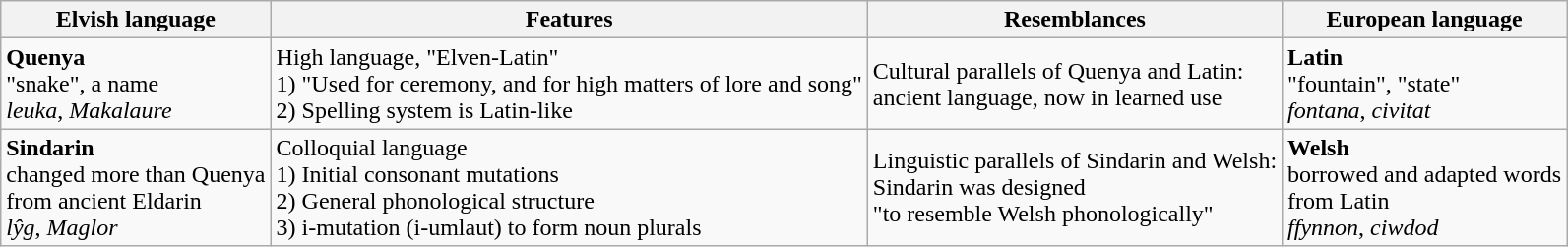<table class="wikitable">
<tr>
<th>Elvish language</th>
<th>Features</th>
<th>Resemblances</th>
<th>European language</th>
</tr>
<tr>
<td><strong>Quenya</strong><br>"snake", a name<br><em>leuka</em>, <em>Makalaure</em></td>
<td>High language, "Elven-Latin"<br>1) "Used for ceremony, and for high matters of lore and song"<br>2) Spelling system is Latin-like</td>
<td>Cultural parallels of Quenya and Latin:<br>ancient language, now in learned use</td>
<td><strong>Latin</strong><br>"fountain", "state"<br><em>fontana</em>, <em>civitat</em></td>
</tr>
<tr>
<td><strong>Sindarin</strong><br>changed more than Quenya<br>from ancient Eldarin<br><em>lŷg</em>, <em>Maglor</em></td>
<td>Colloquial language<br>1) Initial consonant mutations<br>2) General phonological structure<br>3) i-mutation (i-umlaut) to form noun plurals</td>
<td>Linguistic parallels of Sindarin and Welsh:<br>Sindarin was designed<br>"to resemble Welsh phonologically"</td>
<td><strong>Welsh</strong><br>borrowed and adapted words<br>from Latin<br><em>ffynnon</em>, <em>ciwdod</em></td>
</tr>
</table>
